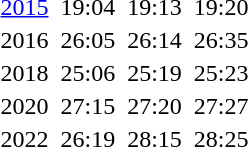<table>
<tr>
<td><a href='#'>2015</a></td>
<td align=left></td>
<td>19:04</td>
<td align=left></td>
<td>19:13</td>
<td align=left></td>
<td>19:20</td>
</tr>
<tr>
<td>2016</td>
<td align=left></td>
<td>26:05</td>
<td align=left></td>
<td>26:14</td>
<td align=left></td>
<td>26:35</td>
</tr>
<tr>
<td>2018</td>
<td align=left></td>
<td>25:06</td>
<td align=left></td>
<td>25:19</td>
<td align=left></td>
<td>25:23</td>
</tr>
<tr>
<td>2020</td>
<td align=left></td>
<td>27:15</td>
<td align=left></td>
<td>27:20</td>
<td align=left></td>
<td>27:27</td>
</tr>
<tr>
<td>2022</td>
<td align=left></td>
<td>26:19</td>
<td align=left></td>
<td>28:15</td>
<td align=left></td>
<td>28:25</td>
</tr>
</table>
